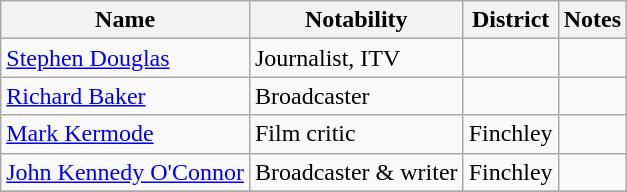<table class="wikitable sortable">
<tr>
<th width=>Name</th>
<th width=>Notability</th>
<th width=>District</th>
<th width=>Notes</th>
</tr>
<tr>
<td><a href='#'>Stephen Douglas</a></td>
<td>Journalist, ITV</td>
<td></td>
<td></td>
</tr>
<tr>
<td><a href='#'>Richard Baker</a></td>
<td>Broadcaster</td>
<td></td>
<td></td>
</tr>
<tr>
<td><a href='#'>Mark Kermode</a></td>
<td>Film critic</td>
<td>Finchley</td>
<td></td>
</tr>
<tr>
<td><a href='#'>John Kennedy O'Connor</a></td>
<td>Broadcaster & writer</td>
<td>Finchley</td>
<td></td>
</tr>
<tr>
</tr>
</table>
